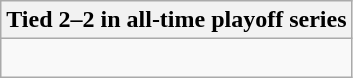<table class="wikitable collapsible collapsed">
<tr>
<th>Tied 2–2 in all-time playoff series</th>
</tr>
<tr>
<td><br>


</td>
</tr>
</table>
